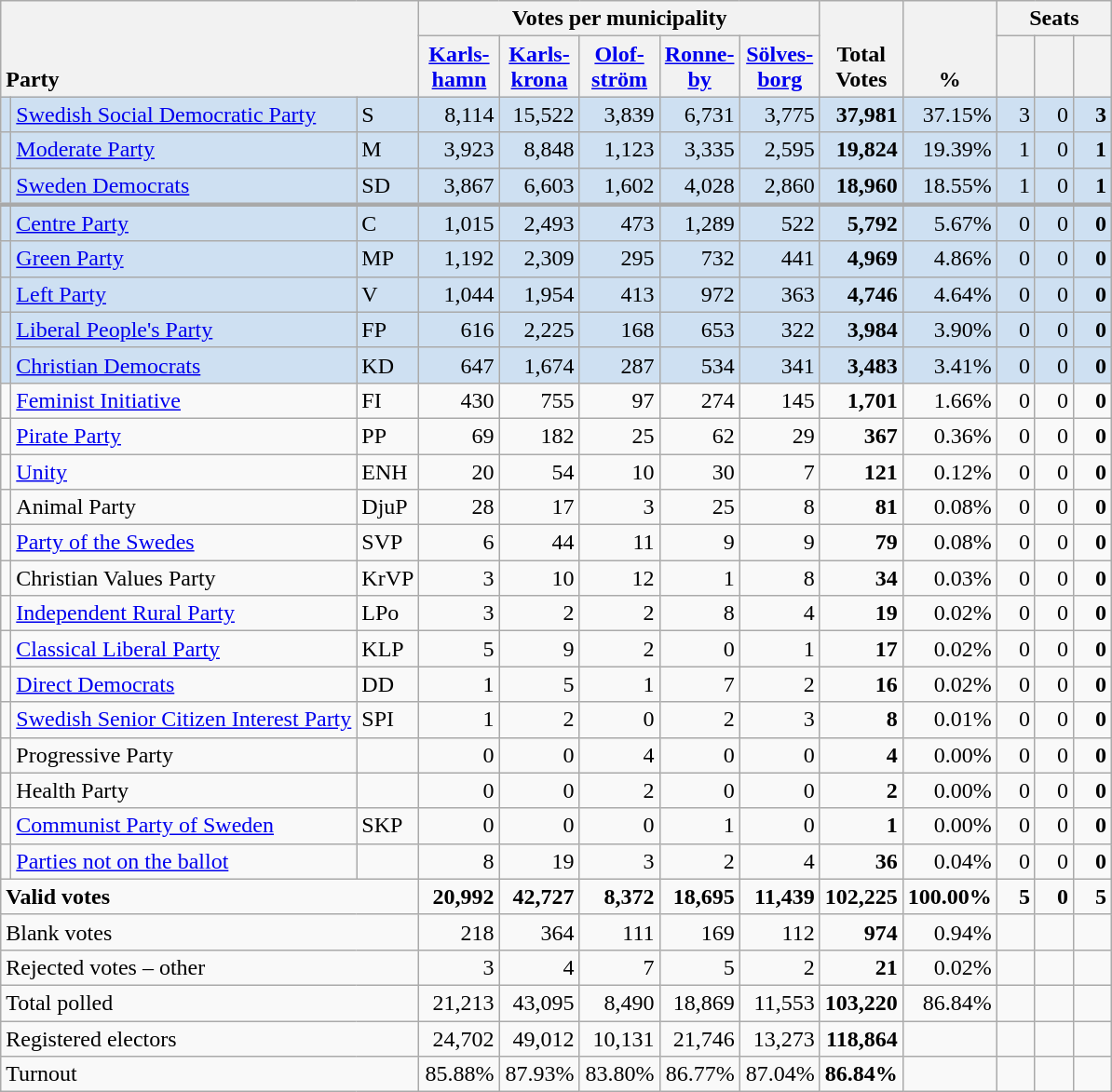<table class="wikitable" border="1" style="text-align:right;">
<tr>
<th style="text-align:left;" valign=bottom rowspan=2 colspan=3>Party</th>
<th colspan=5>Votes per municipality</th>
<th align=center valign=bottom rowspan=2 width="50">Total Votes</th>
<th align=center valign=bottom rowspan=2 width="50">%</th>
<th colspan=3>Seats</th>
</tr>
<tr>
<th align=center valign=bottom width="50"><a href='#'>Karls- hamn</a></th>
<th align=center valign=bottom width="50"><a href='#'>Karls- krona</a></th>
<th align=center valign=bottom width="50"><a href='#'>Olof- ström</a></th>
<th align=center valign=bottom width="50"><a href='#'>Ronne- by</a></th>
<th align=center valign=bottom width="50"><a href='#'>Sölves- borg</a></th>
<th align=center valign=bottom width="20"><small></small></th>
<th align=center valign=bottom width="20"><small><a href='#'></a></small></th>
<th align=center valign=bottom width="20"><small></small></th>
</tr>
<tr style="background:#CEE0F2;">
<td></td>
<td align=left style="white-space: nowrap;"><a href='#'>Swedish Social Democratic Party</a></td>
<td align=left>S</td>
<td>8,114</td>
<td>15,522</td>
<td>3,839</td>
<td>6,731</td>
<td>3,775</td>
<td><strong>37,981</strong></td>
<td>37.15%</td>
<td>3</td>
<td>0</td>
<td><strong>3</strong></td>
</tr>
<tr style="background:#CEE0F2;">
<td></td>
<td align=left><a href='#'>Moderate Party</a></td>
<td align=left>M</td>
<td>3,923</td>
<td>8,848</td>
<td>1,123</td>
<td>3,335</td>
<td>2,595</td>
<td><strong>19,824</strong></td>
<td>19.39%</td>
<td>1</td>
<td>0</td>
<td><strong>1</strong></td>
</tr>
<tr style="background:#CEE0F2;">
<td></td>
<td align=left><a href='#'>Sweden Democrats</a></td>
<td align=left>SD</td>
<td>3,867</td>
<td>6,603</td>
<td>1,602</td>
<td>4,028</td>
<td>2,860</td>
<td><strong>18,960</strong></td>
<td>18.55%</td>
<td>1</td>
<td>0</td>
<td><strong>1</strong></td>
</tr>
<tr style="background:#CEE0F2; border-top:3px solid darkgray;">
<td></td>
<td align=left><a href='#'>Centre Party</a></td>
<td align=left>C</td>
<td>1,015</td>
<td>2,493</td>
<td>473</td>
<td>1,289</td>
<td>522</td>
<td><strong>5,792</strong></td>
<td>5.67%</td>
<td>0</td>
<td>0</td>
<td><strong>0</strong></td>
</tr>
<tr style="background:#CEE0F2;">
<td></td>
<td align=left><a href='#'>Green Party</a></td>
<td align=left>MP</td>
<td>1,192</td>
<td>2,309</td>
<td>295</td>
<td>732</td>
<td>441</td>
<td><strong>4,969</strong></td>
<td>4.86%</td>
<td>0</td>
<td>0</td>
<td><strong>0</strong></td>
</tr>
<tr style="background:#CEE0F2;">
<td></td>
<td align=left><a href='#'>Left Party</a></td>
<td align=left>V</td>
<td>1,044</td>
<td>1,954</td>
<td>413</td>
<td>972</td>
<td>363</td>
<td><strong>4,746</strong></td>
<td>4.64%</td>
<td>0</td>
<td>0</td>
<td><strong>0</strong></td>
</tr>
<tr style="background:#CEE0F2;">
<td></td>
<td align=left><a href='#'>Liberal People's Party</a></td>
<td align=left>FP</td>
<td>616</td>
<td>2,225</td>
<td>168</td>
<td>653</td>
<td>322</td>
<td><strong>3,984</strong></td>
<td>3.90%</td>
<td>0</td>
<td>0</td>
<td><strong>0</strong></td>
</tr>
<tr style="background:#CEE0F2;">
<td></td>
<td align=left><a href='#'>Christian Democrats</a></td>
<td align=left>KD</td>
<td>647</td>
<td>1,674</td>
<td>287</td>
<td>534</td>
<td>341</td>
<td><strong>3,483</strong></td>
<td>3.41%</td>
<td>0</td>
<td>0</td>
<td><strong>0</strong></td>
</tr>
<tr>
<td></td>
<td align=left><a href='#'>Feminist Initiative</a></td>
<td align=left>FI</td>
<td>430</td>
<td>755</td>
<td>97</td>
<td>274</td>
<td>145</td>
<td><strong>1,701</strong></td>
<td>1.66%</td>
<td>0</td>
<td>0</td>
<td><strong>0</strong></td>
</tr>
<tr>
<td></td>
<td align=left><a href='#'>Pirate Party</a></td>
<td align=left>PP</td>
<td>69</td>
<td>182</td>
<td>25</td>
<td>62</td>
<td>29</td>
<td><strong>367</strong></td>
<td>0.36%</td>
<td>0</td>
<td>0</td>
<td><strong>0</strong></td>
</tr>
<tr>
<td></td>
<td align=left><a href='#'>Unity</a></td>
<td align=left>ENH</td>
<td>20</td>
<td>54</td>
<td>10</td>
<td>30</td>
<td>7</td>
<td><strong>121</strong></td>
<td>0.12%</td>
<td>0</td>
<td>0</td>
<td><strong>0</strong></td>
</tr>
<tr>
<td></td>
<td align=left>Animal Party</td>
<td align=left>DjuP</td>
<td>28</td>
<td>17</td>
<td>3</td>
<td>25</td>
<td>8</td>
<td><strong>81</strong></td>
<td>0.08%</td>
<td>0</td>
<td>0</td>
<td><strong>0</strong></td>
</tr>
<tr>
<td></td>
<td align=left><a href='#'>Party of the Swedes</a></td>
<td align=left>SVP</td>
<td>6</td>
<td>44</td>
<td>11</td>
<td>9</td>
<td>9</td>
<td><strong>79</strong></td>
<td>0.08%</td>
<td>0</td>
<td>0</td>
<td><strong>0</strong></td>
</tr>
<tr>
<td></td>
<td align=left>Christian Values Party</td>
<td align=left>KrVP</td>
<td>3</td>
<td>10</td>
<td>12</td>
<td>1</td>
<td>8</td>
<td><strong>34</strong></td>
<td>0.03%</td>
<td>0</td>
<td>0</td>
<td><strong>0</strong></td>
</tr>
<tr>
<td></td>
<td align=left><a href='#'>Independent Rural Party</a></td>
<td align=left>LPo</td>
<td>3</td>
<td>2</td>
<td>2</td>
<td>8</td>
<td>4</td>
<td><strong>19</strong></td>
<td>0.02%</td>
<td>0</td>
<td>0</td>
<td><strong>0</strong></td>
</tr>
<tr>
<td></td>
<td align=left><a href='#'>Classical Liberal Party</a></td>
<td align=left>KLP</td>
<td>5</td>
<td>9</td>
<td>2</td>
<td>0</td>
<td>1</td>
<td><strong>17</strong></td>
<td>0.02%</td>
<td>0</td>
<td>0</td>
<td><strong>0</strong></td>
</tr>
<tr>
<td></td>
<td align=left><a href='#'>Direct Democrats</a></td>
<td align=left>DD</td>
<td>1</td>
<td>5</td>
<td>1</td>
<td>7</td>
<td>2</td>
<td><strong>16</strong></td>
<td>0.02%</td>
<td>0</td>
<td>0</td>
<td><strong>0</strong></td>
</tr>
<tr>
<td></td>
<td align=left><a href='#'>Swedish Senior Citizen Interest Party</a></td>
<td align=left>SPI</td>
<td>1</td>
<td>2</td>
<td>0</td>
<td>2</td>
<td>3</td>
<td><strong>8</strong></td>
<td>0.01%</td>
<td>0</td>
<td>0</td>
<td><strong>0</strong></td>
</tr>
<tr>
<td></td>
<td align=left>Progressive Party</td>
<td></td>
<td>0</td>
<td>0</td>
<td>4</td>
<td>0</td>
<td>0</td>
<td><strong>4</strong></td>
<td>0.00%</td>
<td>0</td>
<td>0</td>
<td><strong>0</strong></td>
</tr>
<tr>
<td></td>
<td align=left>Health Party</td>
<td></td>
<td>0</td>
<td>0</td>
<td>2</td>
<td>0</td>
<td>0</td>
<td><strong>2</strong></td>
<td>0.00%</td>
<td>0</td>
<td>0</td>
<td><strong>0</strong></td>
</tr>
<tr>
<td></td>
<td align=left><a href='#'>Communist Party of Sweden</a></td>
<td align=left>SKP</td>
<td>0</td>
<td>0</td>
<td>0</td>
<td>1</td>
<td>0</td>
<td><strong>1</strong></td>
<td>0.00%</td>
<td>0</td>
<td>0</td>
<td><strong>0</strong></td>
</tr>
<tr>
<td></td>
<td align=left><a href='#'>Parties not on the ballot</a></td>
<td></td>
<td>8</td>
<td>19</td>
<td>3</td>
<td>2</td>
<td>4</td>
<td><strong>36</strong></td>
<td>0.04%</td>
<td>0</td>
<td>0</td>
<td><strong>0</strong></td>
</tr>
<tr style="font-weight:bold">
<td align=left colspan=3>Valid votes</td>
<td>20,992</td>
<td>42,727</td>
<td>8,372</td>
<td>18,695</td>
<td>11,439</td>
<td>102,225</td>
<td>100.00%</td>
<td>5</td>
<td>0</td>
<td>5</td>
</tr>
<tr>
<td align=left colspan=3>Blank votes</td>
<td>218</td>
<td>364</td>
<td>111</td>
<td>169</td>
<td>112</td>
<td><strong>974</strong></td>
<td>0.94%</td>
<td></td>
<td></td>
<td></td>
</tr>
<tr>
<td align=left colspan=3>Rejected votes – other</td>
<td>3</td>
<td>4</td>
<td>7</td>
<td>5</td>
<td>2</td>
<td><strong>21</strong></td>
<td>0.02%</td>
<td></td>
<td></td>
<td></td>
</tr>
<tr>
<td align=left colspan=3>Total polled</td>
<td>21,213</td>
<td>43,095</td>
<td>8,490</td>
<td>18,869</td>
<td>11,553</td>
<td><strong>103,220</strong></td>
<td>86.84%</td>
<td></td>
<td></td>
<td></td>
</tr>
<tr>
<td align=left colspan=3>Registered electors</td>
<td>24,702</td>
<td>49,012</td>
<td>10,131</td>
<td>21,746</td>
<td>13,273</td>
<td><strong>118,864</strong></td>
<td></td>
<td></td>
<td></td>
<td></td>
</tr>
<tr>
<td align=left colspan=3>Turnout</td>
<td>85.88%</td>
<td>87.93%</td>
<td>83.80%</td>
<td>86.77%</td>
<td>87.04%</td>
<td><strong>86.84%</strong></td>
<td></td>
<td></td>
<td></td>
<td></td>
</tr>
</table>
